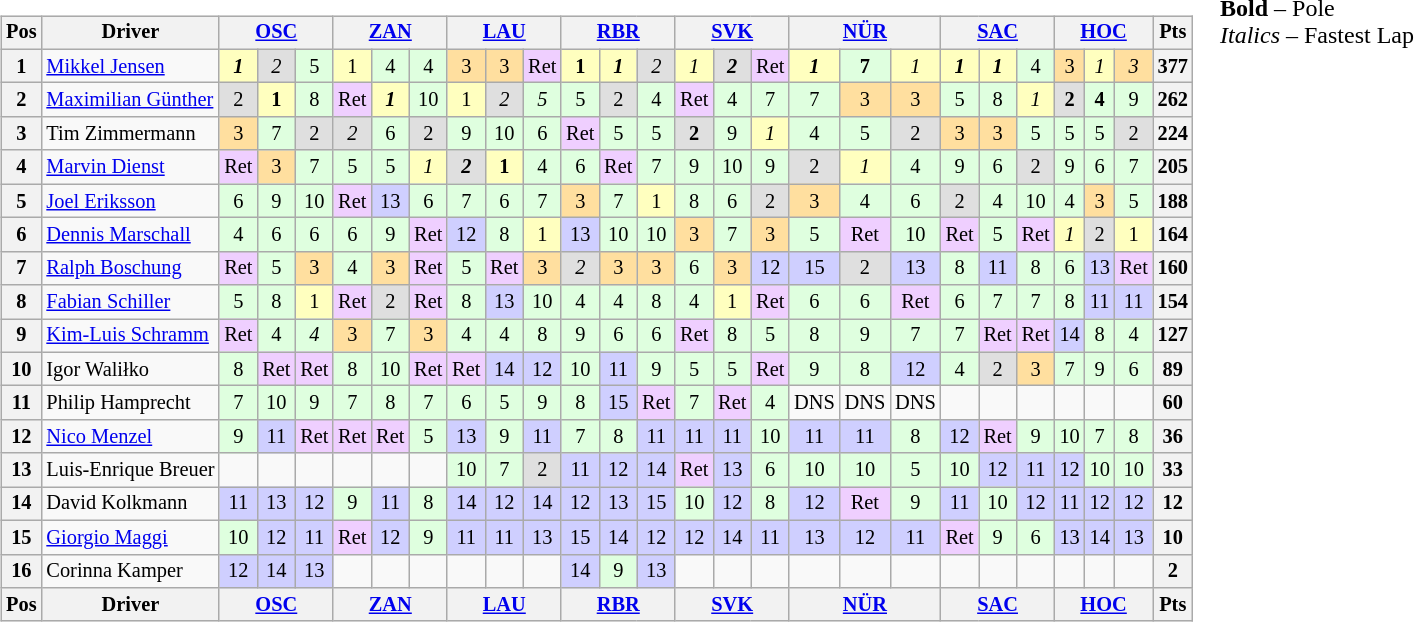<table>
<tr>
<td valign="top"><br><table align=left| class="wikitable" style="font-size: 85%; text-align: center">
<tr valign="top">
<th valign=middle>Pos</th>
<th valign=middle>Driver</th>
<th colspan=3><a href='#'>OSC</a><br></th>
<th colspan=3><a href='#'>ZAN</a><br></th>
<th colspan=3><a href='#'>LAU</a><br></th>
<th colspan=3><a href='#'>RBR</a><br></th>
<th colspan=3><a href='#'>SVK</a><br></th>
<th colspan=3><a href='#'>NÜR</a><br></th>
<th colspan=3><a href='#'>SAC</a><br></th>
<th colspan=3><a href='#'>HOC</a><br></th>
<th valign="middle">Pts</th>
</tr>
<tr>
<th>1</th>
<td align=left> <a href='#'>Mikkel Jensen</a></td>
<td style="background:#FFFFBF;"><strong><em>1</em></strong></td>
<td style="background:#DFDFDF;"><em>2</em></td>
<td style="background:#DFFFDF;">5</td>
<td style="background:#FFFFBF;">1</td>
<td style="background:#DFFFDF;">4</td>
<td style="background:#DFFFDF;">4</td>
<td style="background:#FFDF9F;">3</td>
<td style="background:#FFDF9F;">3</td>
<td style="background:#EFCFFF;">Ret</td>
<td style="background:#FFFFBF;"><strong>1</strong></td>
<td style="background:#FFFFBF;"><strong><em>1</em></strong></td>
<td style="background:#DFDFDF;"><em>2</em></td>
<td style="background:#FFFFBF;"><em>1</em></td>
<td style="background:#DFDFDF;"><strong><em>2</em></strong></td>
<td style="background:#EFCFFF;">Ret</td>
<td style="background:#FFFFBF;"><strong><em>1</em></strong></td>
<td style="background:#DFFFDF;"><strong>7</strong></td>
<td style="background:#FFFFBF;"><em>1</em></td>
<td style="background:#FFFFBF;"><strong><em>1</em></strong></td>
<td style="background:#FFFFBF;"><strong><em>1</em></strong></td>
<td style="background:#DFFFDF;">4</td>
<td style="background:#FFDF9F;">3</td>
<td style="background:#FFFFBF;"><em>1</em></td>
<td style="background:#FFDF9F;"><em>3</em></td>
<th>377</th>
</tr>
<tr>
<th>2</th>
<td align=left> <a href='#'>Maximilian Günther</a></td>
<td style="background:#DFDFDF;">2</td>
<td style="background:#FFFFBF;"><strong>1</strong></td>
<td style="background:#DFFFDF;">8</td>
<td style="background:#EFCFFF;">Ret</td>
<td style="background:#FFFFBF;"><strong><em>1</em></strong></td>
<td style="background:#DFFFDF;">10</td>
<td style="background:#FFFFBF;">1</td>
<td style="background:#DFDFDF;"><em>2</em></td>
<td style="background:#DFFFDF;"><em>5</em></td>
<td style="background:#DFFFDF;">5</td>
<td style="background:#DFDFDF;">2</td>
<td style="background:#DFFFDF;">4</td>
<td style="background:#EFCFFF;">Ret</td>
<td style="background:#DFFFDF;">4</td>
<td style="background:#DFFFDF;">7</td>
<td style="background:#DFFFDF;">7</td>
<td style="background:#FFDF9F;">3</td>
<td style="background:#FFDF9F;">3</td>
<td style="background:#DFFFDF;">5</td>
<td style="background:#DFFFDF;">8</td>
<td style="background:#FFFFBF;"><em>1</em></td>
<td style="background:#DFDFDF;"><strong>2</strong></td>
<td style="background:#DFFFDF;"><strong>4</strong></td>
<td style="background:#DFFFDF;">9</td>
<th>262</th>
</tr>
<tr>
<th>3</th>
<td align=left> Tim Zimmermann</td>
<td style="background:#FFDF9F;">3</td>
<td style="background:#DFFFDF;">7</td>
<td style="background:#DFDFDF;">2</td>
<td style="background:#DFDFDF;"><em>2</em></td>
<td style="background:#DFFFDF;">6</td>
<td style="background:#DFDFDF;">2</td>
<td style="background:#DFFFDF;">9</td>
<td style="background:#DFFFDF;">10</td>
<td style="background:#DFFFDF;">6</td>
<td style="background:#EFCFFF;">Ret</td>
<td style="background:#DFFFDF;">5</td>
<td style="background:#DFFFDF;">5</td>
<td style="background:#DFDFDF;"><strong>2</strong></td>
<td style="background:#DFFFDF;">9</td>
<td style="background:#FFFFBF;"><em>1</em></td>
<td style="background:#DFFFDF;">4</td>
<td style="background:#DFFFDF;">5</td>
<td style="background:#DFDFDF;">2</td>
<td style="background:#FFDF9F;">3</td>
<td style="background:#FFDF9F;">3</td>
<td style="background:#DFFFDF;">5</td>
<td style="background:#DFFFDF;">5</td>
<td style="background:#DFFFDF;">5</td>
<td style="background:#DFDFDF;">2</td>
<th>224</th>
</tr>
<tr>
<th>4</th>
<td align=left> <a href='#'>Marvin Dienst</a></td>
<td style="background:#EFCFFF;">Ret</td>
<td style="background:#FFDF9F;">3</td>
<td style="background:#DFFFDF;">7</td>
<td style="background:#DFFFDF;">5</td>
<td style="background:#DFFFDF;">5</td>
<td style="background:#FFFFBF;"><em>1</em></td>
<td style="background:#DFDFDF;"><strong><em>2</em></strong></td>
<td style="background:#FFFFBF;"><strong>1</strong></td>
<td style="background:#DFFFDF;">4</td>
<td style="background:#DFFFDF;">6</td>
<td style="background:#EFCFFF;">Ret</td>
<td style="background:#DFFFDF;">7</td>
<td style="background:#DFFFDF;">9</td>
<td style="background:#DFFFDF;">10</td>
<td style="background:#DFFFDF;">9</td>
<td style="background:#DFDFDF;">2</td>
<td style="background:#FFFFBF;"><em>1</em></td>
<td style="background:#DFFFDF;">4</td>
<td style="background:#DFFFDF;">9</td>
<td style="background:#DFFFDF;">6</td>
<td style="background:#DFDFDF;">2</td>
<td style="background:#DFFFDF;">9</td>
<td style="background:#DFFFDF;">6</td>
<td style="background:#DFFFDF;">7</td>
<th>205</th>
</tr>
<tr>
<th>5</th>
<td align=left> <a href='#'>Joel Eriksson</a></td>
<td style="background:#DFFFDF;">6</td>
<td style="background:#DFFFDF;">9</td>
<td style="background:#DFFFDF;">10</td>
<td style="background:#EFCFFF;">Ret</td>
<td style="background:#CFCFFF;">13</td>
<td style="background:#DFFFDF;">6</td>
<td style="background:#DFFFDF;">7</td>
<td style="background:#DFFFDF;">6</td>
<td style="background:#DFFFDF;">7</td>
<td style="background:#FFDF9F;">3</td>
<td style="background:#DFFFDF;">7</td>
<td style="background:#FFFFBF;">1</td>
<td style="background:#DFFFDF;">8</td>
<td style="background:#DFFFDF;">6</td>
<td style="background:#DFDFDF;">2</td>
<td style="background:#FFDF9F;">3</td>
<td style="background:#DFFFDF;">4</td>
<td style="background:#DFFFDF;">6</td>
<td style="background:#DFDFDF;">2</td>
<td style="background:#DFFFDF;">4</td>
<td style="background:#DFFFDF;">10</td>
<td style="background:#DFFFDF;">4</td>
<td style="background:#FFDF9F;">3</td>
<td style="background:#DFFFDF;">5</td>
<th>188</th>
</tr>
<tr>
<th>6</th>
<td align=left> <a href='#'>Dennis Marschall</a></td>
<td style="background:#DFFFDF;">4</td>
<td style="background:#DFFFDF;">6</td>
<td style="background:#DFFFDF;">6</td>
<td style="background:#DFFFDF;">6</td>
<td style="background:#DFFFDF;">9</td>
<td style="background:#EFCFFF;">Ret</td>
<td style="background:#CFCFFF;">12</td>
<td style="background:#DFFFDF;">8</td>
<td style="background:#FFFFBF;">1</td>
<td style="background:#CFCFFF;">13</td>
<td style="background:#DFFFDF;">10</td>
<td style="background:#DFFFDF;">10</td>
<td style="background:#FFDF9F;">3</td>
<td style="background:#DFFFDF;">7</td>
<td style="background:#FFDF9F;">3</td>
<td style="background:#DFFFDF;">5</td>
<td style="background:#EFCFFF;">Ret</td>
<td style="background:#DFFFDF;">10</td>
<td style="background:#EFCFFF;">Ret</td>
<td style="background:#DFFFDF;">5</td>
<td style="background:#EFCFFF;">Ret</td>
<td style="background:#FFFFBF;"><em>1</em></td>
<td style="background:#DFDFDF;">2</td>
<td style="background:#FFFFBF;">1</td>
<th>164</th>
</tr>
<tr>
<th>7</th>
<td align=left> <a href='#'>Ralph Boschung</a></td>
<td style="background:#EFCFFF;">Ret</td>
<td style="background:#DFFFDF;">5</td>
<td style="background:#FFDF9F;">3</td>
<td style="background:#DFFFDF;">4</td>
<td style="background:#FFDF9F;">3</td>
<td style="background:#EFCFFF;">Ret</td>
<td style="background:#DFFFDF;">5</td>
<td style="background:#EFCFFF;">Ret</td>
<td style="background:#FFDF9F;">3</td>
<td style="background:#DFDFDF;"><em>2</em></td>
<td style="background:#FFDF9F;">3</td>
<td style="background:#FFDF9F;">3</td>
<td style="background:#DFFFDF;">6</td>
<td style="background:#FFDF9F;">3</td>
<td style="background:#CFCFFF;">12</td>
<td style="background:#CFCFFF;">15</td>
<td style="background:#DFDFDF;">2</td>
<td style="background:#CFCFFF;">13</td>
<td style="background:#DFFFDF;">8</td>
<td style="background:#CFCFFF;">11</td>
<td style="background:#DFFFDF;">8</td>
<td style="background:#DFFFDF;">6</td>
<td style="background:#CFCFFF;">13</td>
<td style="background:#EFCFFF;">Ret</td>
<th>160</th>
</tr>
<tr>
<th>8</th>
<td align=left> <a href='#'>Fabian Schiller</a></td>
<td style="background:#DFFFDF;">5</td>
<td style="background:#DFFFDF;">8</td>
<td style="background:#FFFFBF;">1</td>
<td style="background:#EFCFFF;">Ret</td>
<td style="background:#DFDFDF;">2</td>
<td style="background:#EFCFFF;">Ret</td>
<td style="background:#DFFFDF;">8</td>
<td style="background:#CFCFFF;">13</td>
<td style="background:#DFFFDF;">10</td>
<td style="background:#DFFFDF;">4</td>
<td style="background:#DFFFDF;">4</td>
<td style="background:#DFFFDF;">8</td>
<td style="background:#DFFFDF;">4</td>
<td style="background:#FFFFBF;">1</td>
<td style="background:#EFCFFF;">Ret</td>
<td style="background:#DFFFDF;">6</td>
<td style="background:#DFFFDF;">6</td>
<td style="background:#EFCFFF;">Ret</td>
<td style="background:#DFFFDF;">6</td>
<td style="background:#DFFFDF;">7</td>
<td style="background:#DFFFDF;">7</td>
<td style="background:#DFFFDF;">8</td>
<td style="background:#CFCFFF;">11</td>
<td style="background:#CFCFFF;">11</td>
<th>154</th>
</tr>
<tr>
<th>9</th>
<td align=left> <a href='#'>Kim-Luis Schramm</a></td>
<td style="background:#EFCFFF;">Ret</td>
<td style="background:#DFFFDF;">4</td>
<td style="background:#DFFFDF;"><em>4</em></td>
<td style="background:#FFDF9F;">3</td>
<td style="background:#DFFFDF;">7</td>
<td style="background:#FFDF9F;">3</td>
<td style="background:#DFFFDF;">4</td>
<td style="background:#DFFFDF;">4</td>
<td style="background:#DFFFDF;">8</td>
<td style="background:#DFFFDF;">9</td>
<td style="background:#DFFFDF;">6</td>
<td style="background:#DFFFDF;">6</td>
<td style="background:#EFCFFF;">Ret</td>
<td style="background:#DFFFDF;">8</td>
<td style="background:#DFFFDF;">5</td>
<td style="background:#DFFFDF;">8</td>
<td style="background:#DFFFDF;">9</td>
<td style="background:#DFFFDF;">7</td>
<td style="background:#DFFFDF;">7</td>
<td style="background:#EFCFFF;">Ret</td>
<td style="background:#EFCFFF;">Ret</td>
<td style="background:#CFCFFF;">14</td>
<td style="background:#DFFFDF;">8</td>
<td style="background:#DFFFDF;">4</td>
<th>127</th>
</tr>
<tr>
<th>10</th>
<td align=left> Igor Waliłko</td>
<td style="background:#DFFFDF;">8</td>
<td style="background:#EFCFFF;">Ret</td>
<td style="background:#EFCFFF;">Ret</td>
<td style="background:#DFFFDF;">8</td>
<td style="background:#DFFFDF;">10</td>
<td style="background:#EFCFFF;">Ret</td>
<td style="background:#EFCFFF;">Ret</td>
<td style="background:#CFCFFF;">14</td>
<td style="background:#CFCFFF;">12</td>
<td style="background:#DFFFDF;">10</td>
<td style="background:#CFCFFF;">11</td>
<td style="background:#DFFFDF;">9</td>
<td style="background:#DFFFDF;">5</td>
<td style="background:#DFFFDF;">5</td>
<td style="background:#EFCFFF;">Ret</td>
<td style="background:#DFFFDF;">9</td>
<td style="background:#DFFFDF;">8</td>
<td style="background:#CFCFFF;">12</td>
<td style="background:#DFFFDF;">4</td>
<td style="background:#DFDFDF;">2</td>
<td style="background:#FFDF9F;">3</td>
<td style="background:#DFFFDF;">7</td>
<td style="background:#DFFFDF;">9</td>
<td style="background:#DFFFDF;">6</td>
<th>89</th>
</tr>
<tr>
<th>11</th>
<td align=left> Philip Hamprecht</td>
<td style="background:#DFFFDF;">7</td>
<td style="background:#DFFFDF;">10</td>
<td style="background:#DFFFDF;">9</td>
<td style="background:#DFFFDF;">7</td>
<td style="background:#DFFFDF;">8</td>
<td style="background:#DFFFDF;">7</td>
<td style="background:#DFFFDF;">6</td>
<td style="background:#DFFFDF;">5</td>
<td style="background:#DFFFDF;">9</td>
<td style="background:#DFFFDF;">8</td>
<td style="background:#CFCFFF;">15</td>
<td style="background:#EFCFFF;">Ret</td>
<td style="background:#DFFFDF;">7</td>
<td style="background:#EFCFFF;">Ret</td>
<td style="background:#DFFFDF;">4</td>
<td style="background:#FFFFFFF;">DNS</td>
<td style="background:#FFFFFFF;">DNS</td>
<td style="background:#FFFFFFF;">DNS</td>
<td></td>
<td></td>
<td></td>
<td></td>
<td></td>
<td></td>
<th>60</th>
</tr>
<tr>
<th>12</th>
<td align=left> <a href='#'>Nico Menzel</a></td>
<td style="background:#DFFFDF;">9</td>
<td style="background:#CFCFFF;">11</td>
<td style="background:#EFCFFF;">Ret</td>
<td style="background:#EFCFFF;">Ret</td>
<td style="background:#EFCFFF;">Ret</td>
<td style="background:#DFFFDF;">5</td>
<td style="background:#CFCFFF;">13</td>
<td style="background:#DFFFDF;">9</td>
<td style="background:#CFCFFF;">11</td>
<td style="background:#DFFFDF;">7</td>
<td style="background:#DFFFDF;">8</td>
<td style="background:#CFCFFF;">11</td>
<td style="background:#CFCFFF;">11</td>
<td style="background:#CFCFFF;">11</td>
<td style="background:#DFFFDF;">10</td>
<td style="background:#CFCFFF;">11</td>
<td style="background:#CFCFFF;">11</td>
<td style="background:#DFFFDF;">8</td>
<td style="background:#CFCFFF;">12</td>
<td style="background:#EFCFFF;">Ret</td>
<td style="background:#DFFFDF;">9</td>
<td style="background:#DFFFDF;">10</td>
<td style="background:#DFFFDF;">7</td>
<td style="background:#DFFFDF;">8</td>
<th>36</th>
</tr>
<tr>
<th>13</th>
<td align=left nowrap> Luis-Enrique Breuer</td>
<td></td>
<td></td>
<td></td>
<td></td>
<td></td>
<td></td>
<td style="background:#DFFFDF;">10</td>
<td style="background:#DFFFDF;">7</td>
<td style="background:#DFDFDF;">2</td>
<td style="background:#CFCFFF;">11</td>
<td style="background:#CFCFFF;">12</td>
<td style="background:#CFCFFF;">14</td>
<td style="background:#EFCFFF;">Ret</td>
<td style="background:#CFCFFF;">13</td>
<td style="background:#DFFFDF;">6</td>
<td style="background:#DFFFDF;">10</td>
<td style="background:#DFFFDF;">10</td>
<td style="background:#DFFFDF;">5</td>
<td style="background:#DFFFDF;">10</td>
<td style="background:#CFCFFF;">12</td>
<td style="background:#CFCFFF;">11</td>
<td style="background:#CFCFFF;">12</td>
<td style="background:#DFFFDF;">10</td>
<td style="background:#DFFFDF;">10</td>
<th>33</th>
</tr>
<tr>
<th>14</th>
<td align=left> David Kolkmann</td>
<td style="background:#CFCFFF;">11</td>
<td style="background:#CFCFFF;">13</td>
<td style="background:#CFCFFF;">12</td>
<td style="background:#DFFFDF;">9</td>
<td style="background:#CFCFFF;">11</td>
<td style="background:#DFFFDF;">8</td>
<td style="background:#CFCFFF;">14</td>
<td style="background:#CFCFFF;">12</td>
<td style="background:#CFCFFF;">14</td>
<td style="background:#CFCFFF;">12</td>
<td style="background:#CFCFFF;">13</td>
<td style="background:#CFCFFF;">15</td>
<td style="background:#DFFFDF;">10</td>
<td style="background:#CFCFFF;">12</td>
<td style="background:#DFFFDF;">8</td>
<td style="background:#CFCFFF;">12</td>
<td style="background:#EFCFFF;">Ret</td>
<td style="background:#DFFFDF;">9</td>
<td style="background:#CFCFFF;">11</td>
<td style="background:#DFFFDF;">10</td>
<td style="background:#CFCFFF;">12</td>
<td style="background:#CFCFFF;">11</td>
<td style="background:#CFCFFF;">12</td>
<td style="background:#CFCFFF;">12</td>
<th>12</th>
</tr>
<tr>
<th>15</th>
<td align=left> <a href='#'>Giorgio Maggi</a></td>
<td style="background:#DFFFDF;">10</td>
<td style="background:#CFCFFF;">12</td>
<td style="background:#CFCFFF;">11</td>
<td style="background:#EFCFFF;">Ret</td>
<td style="background:#CFCFFF;">12</td>
<td style="background:#DFFFDF;">9</td>
<td style="background:#CFCFFF;">11</td>
<td style="background:#CFCFFF;">11</td>
<td style="background:#CFCFFF;">13</td>
<td style="background:#CFCFFF;">15</td>
<td style="background:#CFCFFF;">14</td>
<td style="background:#CFCFFF;">12</td>
<td style="background:#CFCFFF;">12</td>
<td style="background:#CFCFFF;">14</td>
<td style="background:#CFCFFF;">11</td>
<td style="background:#CFCFFF;">13</td>
<td style="background:#CFCFFF;">12</td>
<td style="background:#CFCFFF;">11</td>
<td style="background:#EFCFFF;">Ret</td>
<td style="background:#DFFFDF;">9</td>
<td style="background:#DFFFDF;">6</td>
<td style="background:#CFCFFF;">13</td>
<td style="background:#CFCFFF;">14</td>
<td style="background:#CFCFFF;">13</td>
<th>10</th>
</tr>
<tr>
<th>16</th>
<td align=left> Corinna Kamper</td>
<td style="background:#CFCFFF;">12</td>
<td style="background:#CFCFFF;">14</td>
<td style="background:#CFCFFF;">13</td>
<td></td>
<td></td>
<td></td>
<td></td>
<td></td>
<td></td>
<td style="background:#CFCFFF;">14</td>
<td style="background:#DFFFDF;">9</td>
<td style="background:#CFCFFF;">13</td>
<td></td>
<td></td>
<td></td>
<td></td>
<td></td>
<td></td>
<td></td>
<td></td>
<td></td>
<td></td>
<td></td>
<td></td>
<th>2</th>
</tr>
<tr valign="top">
<th valign=middle>Pos</th>
<th valign=middle>Driver</th>
<th colspan=3><a href='#'>OSC</a><br></th>
<th colspan=3><a href='#'>ZAN</a><br></th>
<th colspan=3><a href='#'>LAU</a><br></th>
<th colspan=3><a href='#'>RBR</a><br></th>
<th colspan=3><a href='#'>SVK</a><br></th>
<th colspan=3><a href='#'>NÜR</a><br></th>
<th colspan=3><a href='#'>SAC</a><br></th>
<th colspan=3><a href='#'>HOC</a><br></th>
<th valign="middle">Pts</th>
</tr>
</table>
</td>
<td valign="top"><br>
<span><strong>Bold</strong> – Pole<br>
<em>Italics</em> – Fastest Lap</span></td>
</tr>
</table>
